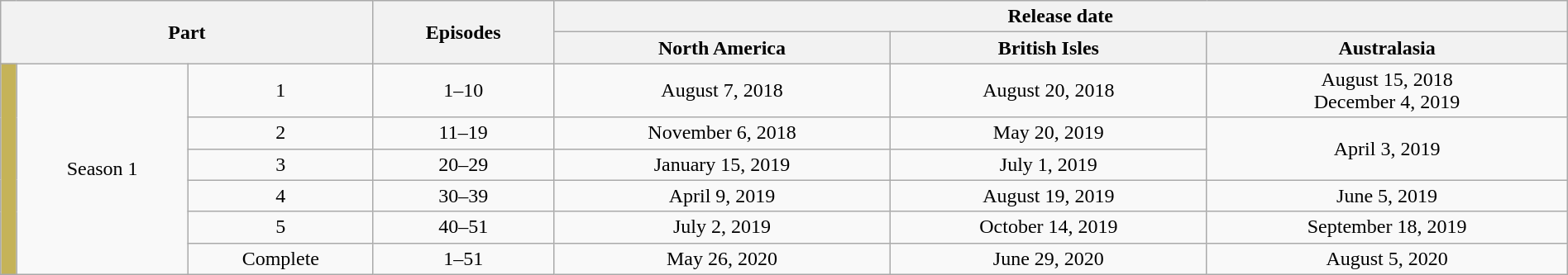<table class="wikitable" style="text-align: center; width: 100%;">
<tr>
<th colspan="3" rowspan="2">Part</th>
<th rowspan="2">Episodes</th>
<th colspan="3">Release date</th>
</tr>
<tr>
<th>North America</th>
<th>British Isles</th>
<th>Australasia</th>
</tr>
<tr>
<td rowspan="10" width="1%" style="background: #C5B358;"></td>
<td rowspan="6">Season 1</td>
<td>1</td>
<td>1–10</td>
<td>August 7, 2018</td>
<td>August 20, 2018</td>
<td>August 15, 2018 <br>December 4, 2019 </td>
</tr>
<tr>
<td>2</td>
<td>11–19</td>
<td>November 6, 2018</td>
<td>May 20, 2019</td>
<td rowspan="2">April 3, 2019</td>
</tr>
<tr>
<td>3</td>
<td>20–29</td>
<td>January 15, 2019</td>
<td>July 1, 2019</td>
</tr>
<tr>
<td>4</td>
<td>30–39</td>
<td>April 9, 2019</td>
<td>August 19, 2019</td>
<td>June 5, 2019</td>
</tr>
<tr>
<td>5</td>
<td>40–51</td>
<td>July 2, 2019</td>
<td>October 14, 2019</td>
<td>September 18, 2019</td>
</tr>
<tr>
<td>Complete</td>
<td>1–51</td>
<td>May 26, 2020</td>
<td>June 29, 2020</td>
<td>August 5, 2020</td>
</tr>
</table>
